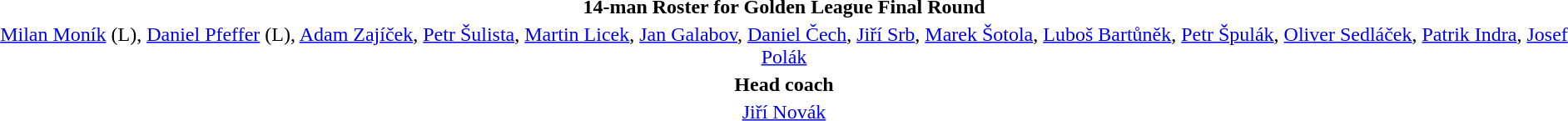<table style="text-align:center; margin-top:2em; margin-left:auto; margin-right:auto">
<tr>
<td><strong>14-man Roster for Golden League Final Round</strong></td>
</tr>
<tr>
<td><a href='#'>Milan Moník</a> (L), <a href='#'>Daniel Pfeffer</a> (L), <a href='#'>Adam Zajíček</a>, <a href='#'>Petr Šulista</a>, <a href='#'>Martin Licek</a>, <a href='#'>Jan Galabov</a>, <a href='#'>Daniel Čech</a>, <a href='#'>Jiří Srb</a>, <a href='#'>Marek Šotola</a>, <a href='#'>Luboš Bartůněk</a>, <a href='#'>Petr Špulák</a>, <a href='#'>Oliver Sedláček</a>, <a href='#'>Patrik Indra</a>, <a href='#'>Josef Polák</a></td>
</tr>
<tr>
<td><strong>Head coach</strong></td>
</tr>
<tr>
<td><a href='#'>Jiří Novák</a></td>
</tr>
</table>
